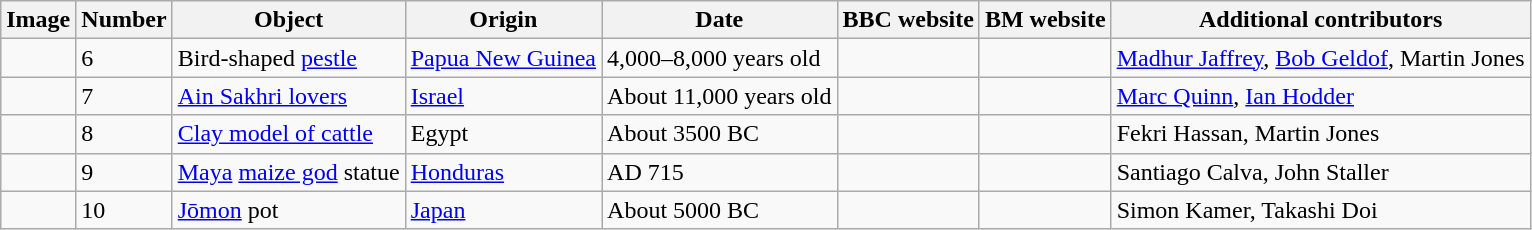<table class="wikitable">
<tr>
<th>Image</th>
<th>Number</th>
<th>Object</th>
<th>Origin</th>
<th>Date</th>
<th>BBC website</th>
<th>BM website</th>
<th>Additional contributors</th>
</tr>
<tr>
<td></td>
<td>6</td>
<td>Bird-shaped <a href='#'>pestle</a></td>
<td><a href='#'>Papua New Guinea</a></td>
<td>4,000–8,000 years old</td>
<td></td>
<td></td>
<td><a href='#'>Madhur Jaffrey</a>, <a href='#'>Bob Geldof</a>, Martin Jones</td>
</tr>
<tr>
<td></td>
<td>7</td>
<td><a href='#'>Ain Sakhri lovers</a></td>
<td><a href='#'>Israel</a></td>
<td>About 11,000 years old</td>
<td></td>
<td></td>
<td><a href='#'>Marc Quinn</a>, <a href='#'>Ian Hodder</a></td>
</tr>
<tr>
<td></td>
<td>8</td>
<td><a href='#'>Clay model of cattle</a></td>
<td>Egypt</td>
<td>About 3500 BC</td>
<td></td>
<td></td>
<td>Fekri Hassan, Martin Jones</td>
</tr>
<tr>
<td></td>
<td>9</td>
<td><a href='#'>Maya</a> <a href='#'>maize god</a> statue</td>
<td><a href='#'>Honduras</a></td>
<td>AD 715</td>
<td></td>
<td></td>
<td>Santiago Calva, John Staller</td>
</tr>
<tr>
<td></td>
<td>10</td>
<td><a href='#'>Jōmon</a> pot</td>
<td><a href='#'>Japan</a></td>
<td>About 5000 BC</td>
<td></td>
<td></td>
<td>Simon Kamer, Takashi Doi</td>
</tr>
</table>
